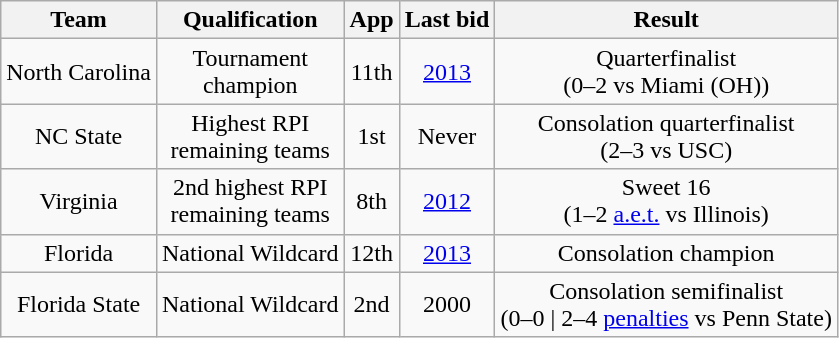<table class="wikitable sortable" style="text-align:center">
<tr>
<th>Team</th>
<th>Qualification</th>
<th>App</th>
<th>Last bid</th>
<th>Result</th>
</tr>
<tr>
<td>North Carolina</td>
<td>Tournament<br>champion</td>
<td>11th</td>
<td><a href='#'>2013</a></td>
<td>Quarterfinalist<br>(0–2 vs Miami (OH))</td>
</tr>
<tr>
<td>NC State</td>
<td>Highest RPI<br>remaining teams</td>
<td>1st</td>
<td>Never</td>
<td>Consolation quarterfinalist<br>(2–3 vs USC)</td>
</tr>
<tr>
<td>Virginia</td>
<td>2nd highest RPI<br>remaining teams</td>
<td>8th</td>
<td><a href='#'>2012</a></td>
<td>Sweet 16<br>(1–2 <a href='#'>a.e.t.</a> vs Illinois)</td>
</tr>
<tr>
<td>Florida</td>
<td>National Wildcard</td>
<td>12th</td>
<td><a href='#'>2013</a></td>
<td>Consolation champion</td>
</tr>
<tr>
<td>Florida State</td>
<td>National Wildcard</td>
<td>2nd</td>
<td>2000</td>
<td>Consolation semifinalist<br>(0–0 | 2–4 <a href='#'>penalties</a> vs Penn State)</td>
</tr>
</table>
